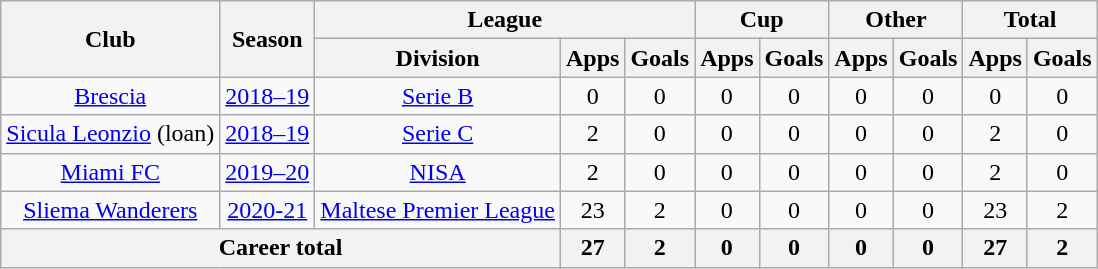<table class="wikitable" style="text-align: center">
<tr>
<th rowspan="2">Club</th>
<th rowspan="2">Season</th>
<th colspan="3">League</th>
<th colspan="2">Cup</th>
<th colspan="2">Other</th>
<th colspan="2">Total</th>
</tr>
<tr>
<th>Division</th>
<th>Apps</th>
<th>Goals</th>
<th>Apps</th>
<th>Goals</th>
<th>Apps</th>
<th>Goals</th>
<th>Apps</th>
<th>Goals</th>
</tr>
<tr>
<td><a href='#'>Brescia</a></td>
<td><a href='#'>2018–19</a></td>
<td><a href='#'>Serie B</a></td>
<td>0</td>
<td>0</td>
<td>0</td>
<td>0</td>
<td>0</td>
<td>0</td>
<td>0</td>
<td>0</td>
</tr>
<tr>
<td><a href='#'>Sicula Leonzio</a> (loan)</td>
<td><a href='#'>2018–19</a></td>
<td><a href='#'>Serie C</a></td>
<td>2</td>
<td>0</td>
<td>0</td>
<td>0</td>
<td>0</td>
<td>0</td>
<td>2</td>
<td>0</td>
</tr>
<tr>
<td><a href='#'>Miami FC</a></td>
<td><a href='#'>2019–20</a></td>
<td><a href='#'>NISA</a></td>
<td>2</td>
<td>0</td>
<td>0</td>
<td>0</td>
<td>0</td>
<td>0</td>
<td>2</td>
<td>0</td>
</tr>
<tr>
<td><a href='#'>Sliema Wanderers</a></td>
<td><a href='#'>2020-21</a></td>
<td><a href='#'>Maltese Premier League</a></td>
<td>23</td>
<td>2</td>
<td>0</td>
<td>0</td>
<td>0</td>
<td>0</td>
<td>23</td>
<td>2</td>
</tr>
<tr>
<th colspan="3"><strong>Career total</strong></th>
<th>27</th>
<th>2</th>
<th>0</th>
<th>0</th>
<th>0</th>
<th>0</th>
<th>27</th>
<th>2</th>
</tr>
</table>
